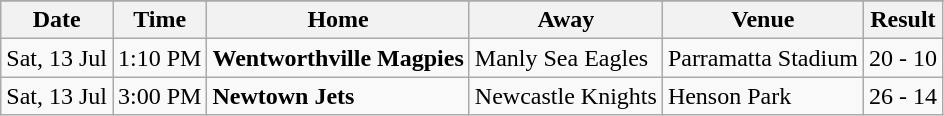<table align="center" class="wikitable">
<tr bgcolor="#FF0033">
</tr>
<tr>
<th>Date</th>
<th>Time</th>
<th>Home</th>
<th>Away</th>
<th>Venue</th>
<th>Result</th>
</tr>
<tr>
<td>Sat, 13 Jul</td>
<td>1:10 PM</td>
<td><strong>Wentworthville Magpies</strong></td>
<td>Manly Sea Eagles</td>
<td>Parramatta Stadium</td>
<td>20 - 10</td>
</tr>
<tr>
<td>Sat, 13 Jul</td>
<td>3:00 PM</td>
<td><strong>Newtown Jets</strong></td>
<td>Newcastle Knights</td>
<td>Henson Park</td>
<td>26 - 14</td>
</tr>
</table>
